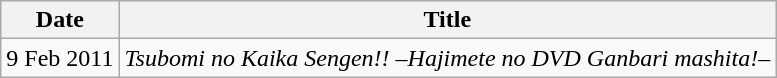<table class="wikitable">
<tr>
<th>Date</th>
<th>Title</th>
</tr>
<tr>
<td>9 Feb 2011</td>
<td><em>Tsubomi no Kaika Sengen!! –Hajimete no DVD Ganbari mashita!–</em></td>
</tr>
</table>
